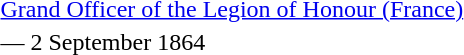<table>
<tr>
<td rowspan=2 style="width:60px; vertical-align:top;"></td>
<td><a href='#'>Grand Officer of the Legion of Honour (France)</a></td>
</tr>
<tr>
<td>— 2 September 1864</td>
</tr>
</table>
